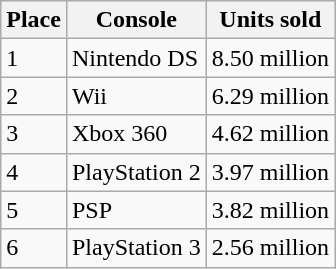<table class="wikitable">
<tr>
<th>Place</th>
<th>Console</th>
<th>Units sold</th>
</tr>
<tr>
<td>1</td>
<td>Nintendo DS</td>
<td>8.50 million</td>
</tr>
<tr>
<td>2</td>
<td>Wii</td>
<td>6.29 million</td>
</tr>
<tr>
<td>3</td>
<td>Xbox 360</td>
<td>4.62 million</td>
</tr>
<tr>
<td>4</td>
<td>PlayStation 2</td>
<td>3.97 million</td>
</tr>
<tr>
<td>5</td>
<td>PSP</td>
<td>3.82 million</td>
</tr>
<tr>
<td>6</td>
<td>PlayStation 3</td>
<td>2.56 million</td>
</tr>
</table>
